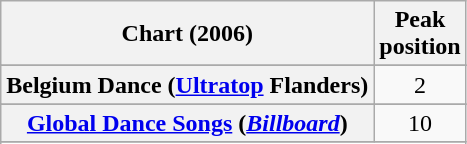<table class="wikitable sortable plainrowheaders" style="text-align:center">
<tr>
<th scope="col">Chart (2006)</th>
<th scope="col">Peak<br>position</th>
</tr>
<tr>
</tr>
<tr>
</tr>
<tr>
<th scope="row">Belgium Dance (<a href='#'>Ultratop</a> Flanders)</th>
<td>2</td>
</tr>
<tr>
</tr>
<tr>
</tr>
<tr>
<th scope="row"><a href='#'>Global Dance Songs</a> (<em><a href='#'>Billboard</a></em>)</th>
<td>10</td>
</tr>
<tr>
</tr>
<tr>
</tr>
<tr>
</tr>
<tr>
</tr>
<tr>
</tr>
<tr>
</tr>
</table>
